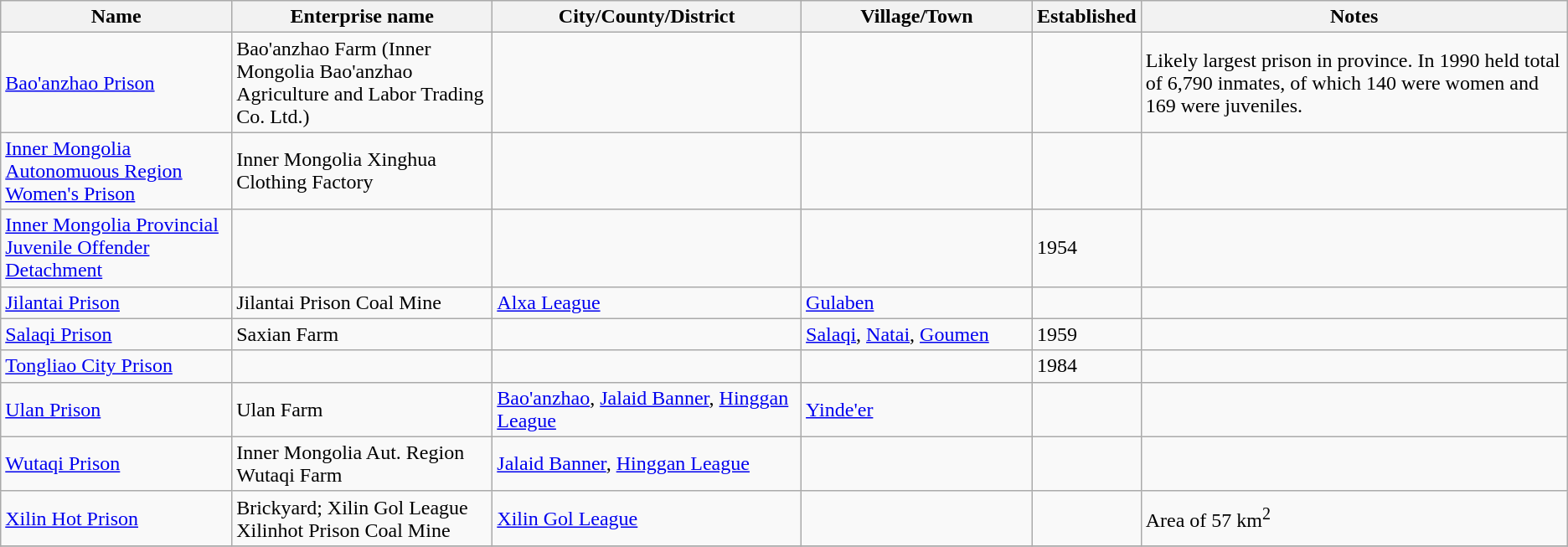<table class="wikitable">
<tr>
<th width=15%>Name</th>
<th width=17%>Enterprise name</th>
<th width=20%>City/County/District</th>
<th width=15%>Village/Town</th>
<th width=5%>Established</th>
<th width=28%>Notes</th>
</tr>
<tr>
<td><a href='#'>Bao'anzhao Prison</a></td>
<td>Bao'anzhao Farm (Inner Mongolia Bao'anzhao Agriculture and Labor Trading Co. Ltd.)</td>
<td></td>
<td></td>
<td></td>
<td>Likely largest prison in province. In 1990 held total of 6,790 inmates, of which 140 were women and 169 were juveniles.</td>
</tr>
<tr>
<td><a href='#'>Inner Mongolia Autonomuous Region Women's Prison</a></td>
<td>Inner Mongolia Xinghua Clothing Factory</td>
<td></td>
<td></td>
<td></td>
<td></td>
</tr>
<tr>
<td><a href='#'>Inner Mongolia Provincial Juvenile Offender Detachment</a></td>
<td></td>
<td></td>
<td></td>
<td>1954</td>
<td></td>
</tr>
<tr>
<td><a href='#'>Jilantai Prison</a></td>
<td>Jilantai Prison Coal Mine</td>
<td><a href='#'>Alxa League</a></td>
<td><a href='#'>Gulaben</a></td>
<td></td>
<td></td>
</tr>
<tr>
<td><a href='#'>Salaqi Prison</a></td>
<td>Saxian Farm</td>
<td></td>
<td><a href='#'>Salaqi</a>, <a href='#'>Natai</a>, <a href='#'>Goumen</a></td>
<td>1959</td>
<td></td>
</tr>
<tr>
<td><a href='#'>Tongliao City Prison</a></td>
<td></td>
<td></td>
<td></td>
<td>1984</td>
<td></td>
</tr>
<tr>
<td><a href='#'>Ulan Prison</a></td>
<td>Ulan Farm</td>
<td><a href='#'>Bao'anzhao</a>, <a href='#'>Jalaid Banner</a>, <a href='#'>Hinggan League</a></td>
<td><a href='#'>Yinde'er</a></td>
<td></td>
<td></td>
</tr>
<tr>
<td><a href='#'>Wutaqi Prison</a></td>
<td>Inner Mongolia Aut. Region Wutaqi Farm</td>
<td><a href='#'>Jalaid Banner</a>, <a href='#'>Hinggan League</a></td>
<td></td>
<td></td>
<td></td>
</tr>
<tr>
<td><a href='#'>Xilin Hot Prison</a></td>
<td>Brickyard; Xilin Gol League Xilinhot Prison Coal Mine</td>
<td><a href='#'>Xilin Gol League</a></td>
<td></td>
<td></td>
<td>Area of 57 km<sup>2</sup></td>
</tr>
<tr>
</tr>
</table>
